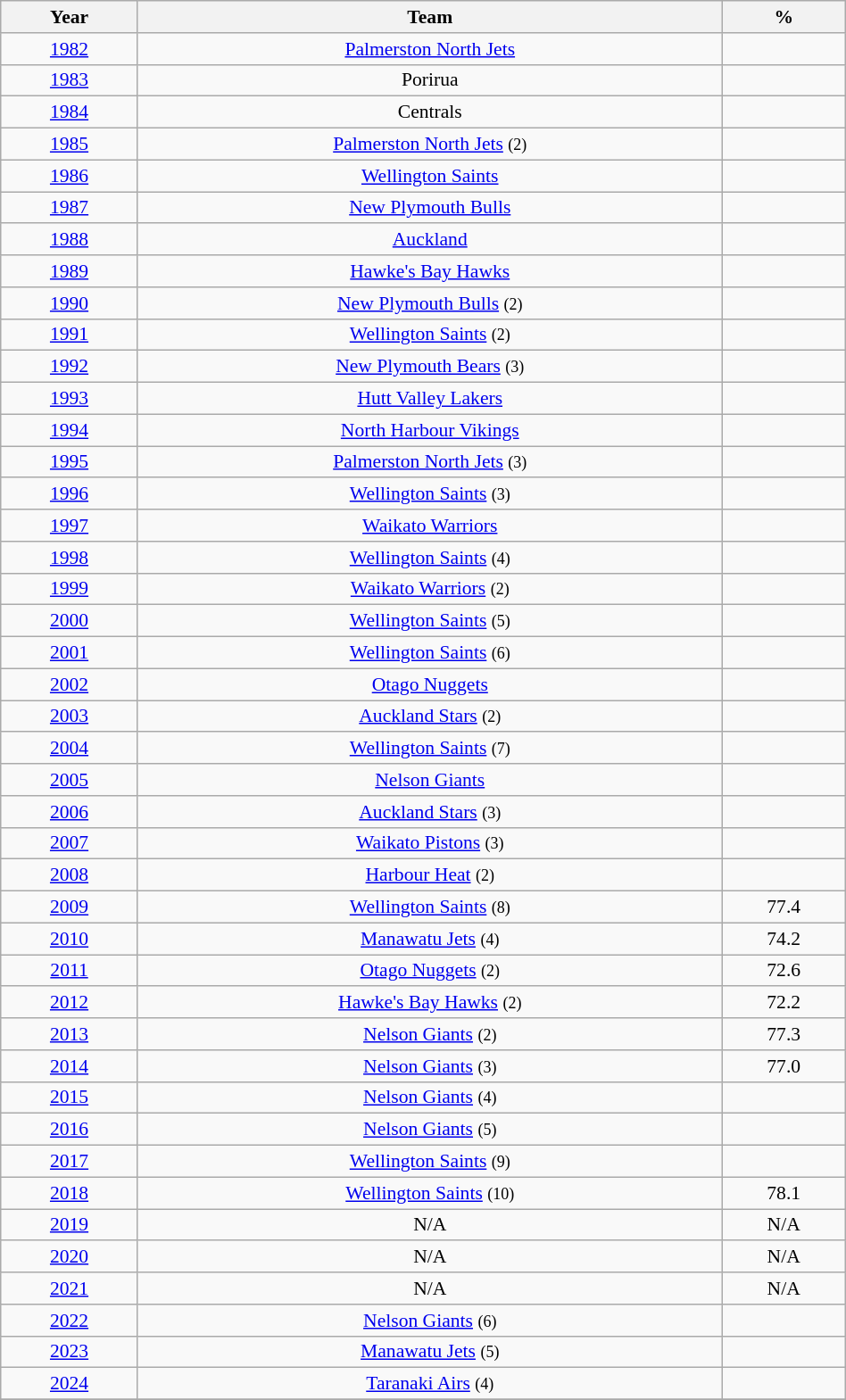<table class="wikitable" style="width: 50%; text-align:center; font-size:90%">
<tr>
<th>Year</th>
<th>Team</th>
<th>%</th>
</tr>
<tr>
<td><a href='#'>1982</a></td>
<td><a href='#'>Palmerston North Jets</a></td>
<td></td>
</tr>
<tr>
<td><a href='#'>1983</a></td>
<td>Porirua</td>
<td></td>
</tr>
<tr>
<td><a href='#'>1984</a></td>
<td>Centrals</td>
<td></td>
</tr>
<tr>
<td><a href='#'>1985</a></td>
<td><a href='#'>Palmerston North Jets</a> <small>(2)</small></td>
<td></td>
</tr>
<tr>
<td><a href='#'>1986</a></td>
<td><a href='#'>Wellington Saints</a></td>
<td></td>
</tr>
<tr>
<td><a href='#'>1987</a></td>
<td><a href='#'>New Plymouth Bulls</a></td>
<td></td>
</tr>
<tr>
<td><a href='#'>1988</a></td>
<td><a href='#'>Auckland</a></td>
<td></td>
</tr>
<tr>
<td><a href='#'>1989</a></td>
<td><a href='#'>Hawke's Bay Hawks</a></td>
<td></td>
</tr>
<tr>
<td><a href='#'>1990</a></td>
<td><a href='#'>New Plymouth Bulls</a> <small>(2)</small></td>
<td></td>
</tr>
<tr>
<td><a href='#'>1991</a></td>
<td><a href='#'>Wellington Saints</a> <small>(2)</small></td>
<td></td>
</tr>
<tr>
<td><a href='#'>1992</a></td>
<td><a href='#'>New Plymouth Bears</a> <small>(3)</small></td>
<td></td>
</tr>
<tr>
<td><a href='#'>1993</a></td>
<td><a href='#'>Hutt Valley Lakers</a></td>
<td></td>
</tr>
<tr>
<td><a href='#'>1994</a></td>
<td><a href='#'>North Harbour Vikings</a></td>
<td></td>
</tr>
<tr>
<td><a href='#'>1995</a></td>
<td><a href='#'>Palmerston North Jets</a> <small>(3)</small></td>
<td></td>
</tr>
<tr>
<td><a href='#'>1996</a></td>
<td><a href='#'>Wellington Saints</a> <small>(3)</small></td>
<td></td>
</tr>
<tr>
<td><a href='#'>1997</a></td>
<td><a href='#'>Waikato Warriors</a></td>
<td></td>
</tr>
<tr>
<td><a href='#'>1998</a></td>
<td><a href='#'>Wellington Saints</a> <small>(4)</small></td>
<td></td>
</tr>
<tr>
<td><a href='#'>1999</a></td>
<td><a href='#'>Waikato Warriors</a> <small>(2)</small></td>
<td></td>
</tr>
<tr>
<td><a href='#'>2000</a></td>
<td><a href='#'>Wellington Saints</a> <small>(5)</small></td>
<td></td>
</tr>
<tr>
<td><a href='#'>2001</a></td>
<td><a href='#'>Wellington Saints</a> <small>(6)</small></td>
<td></td>
</tr>
<tr>
<td><a href='#'>2002</a></td>
<td><a href='#'>Otago Nuggets</a></td>
<td></td>
</tr>
<tr>
<td><a href='#'>2003</a></td>
<td><a href='#'>Auckland Stars</a> <small>(2)</small></td>
<td></td>
</tr>
<tr>
<td><a href='#'>2004</a></td>
<td><a href='#'>Wellington Saints</a> <small>(7)</small></td>
<td></td>
</tr>
<tr>
<td><a href='#'>2005</a></td>
<td><a href='#'>Nelson Giants</a></td>
<td></td>
</tr>
<tr>
<td><a href='#'>2006</a></td>
<td><a href='#'>Auckland Stars</a> <small>(3)</small></td>
<td></td>
</tr>
<tr>
<td><a href='#'>2007</a></td>
<td><a href='#'>Waikato Pistons</a> <small>(3)</small></td>
<td></td>
</tr>
<tr>
<td><a href='#'>2008</a></td>
<td><a href='#'>Harbour Heat</a> <small>(2)</small></td>
<td></td>
</tr>
<tr>
<td><a href='#'>2009</a></td>
<td><a href='#'>Wellington Saints</a> <small>(8)</small></td>
<td>77.4</td>
</tr>
<tr>
<td><a href='#'>2010</a></td>
<td><a href='#'>Manawatu Jets</a> <small>(4)</small></td>
<td>74.2</td>
</tr>
<tr>
<td><a href='#'>2011</a></td>
<td><a href='#'>Otago Nuggets</a> <small>(2)</small></td>
<td>72.6</td>
</tr>
<tr>
<td><a href='#'>2012</a></td>
<td><a href='#'>Hawke's Bay Hawks</a> <small>(2)</small></td>
<td>72.2</td>
</tr>
<tr>
<td><a href='#'>2013</a></td>
<td><a href='#'>Nelson Giants</a> <small>(2)</small></td>
<td>77.3</td>
</tr>
<tr>
<td><a href='#'>2014</a></td>
<td><a href='#'>Nelson Giants</a> <small>(3)</small></td>
<td>77.0</td>
</tr>
<tr>
<td><a href='#'>2015</a></td>
<td><a href='#'>Nelson Giants</a> <small>(4)</small></td>
<td></td>
</tr>
<tr>
<td><a href='#'>2016</a></td>
<td><a href='#'>Nelson Giants</a> <small>(5)</small></td>
<td></td>
</tr>
<tr>
<td><a href='#'>2017</a></td>
<td><a href='#'>Wellington Saints</a> <small>(9)</small></td>
<td></td>
</tr>
<tr>
<td><a href='#'>2018</a></td>
<td><a href='#'>Wellington Saints</a> <small>(10)</small></td>
<td>78.1</td>
</tr>
<tr>
<td><a href='#'>2019</a></td>
<td>N/A</td>
<td>N/A</td>
</tr>
<tr>
<td><a href='#'>2020</a></td>
<td>N/A</td>
<td>N/A</td>
</tr>
<tr>
<td><a href='#'>2021</a></td>
<td>N/A</td>
<td>N/A</td>
</tr>
<tr>
<td><a href='#'>2022</a></td>
<td><a href='#'>Nelson Giants</a> <small>(6)</small></td>
<td></td>
</tr>
<tr>
<td><a href='#'>2023</a></td>
<td><a href='#'>Manawatu Jets</a> <small>(5)</small></td>
<td></td>
</tr>
<tr>
<td><a href='#'>2024</a></td>
<td><a href='#'>Taranaki Airs</a> <small>(4)</small></td>
<td></td>
</tr>
<tr>
</tr>
</table>
